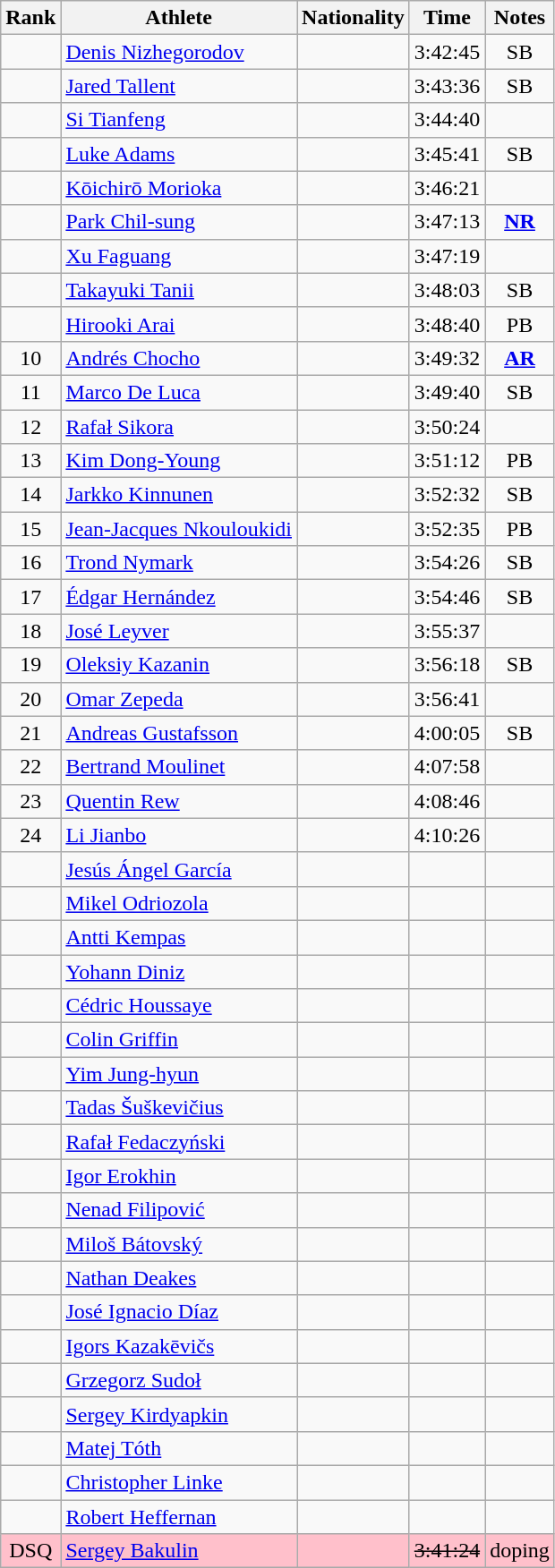<table class="wikitable sortable" style=text-align:center>
<tr>
<th>Rank</th>
<th>Athlete</th>
<th>Nationality</th>
<th>Time</th>
<th>Notes</th>
</tr>
<tr>
<td></td>
<td align=left><a href='#'>Denis Nizhegorodov</a></td>
<td align=left></td>
<td>3:42:45</td>
<td>SB</td>
</tr>
<tr>
<td></td>
<td align=left><a href='#'>Jared Tallent</a></td>
<td align=left></td>
<td>3:43:36</td>
<td>SB</td>
</tr>
<tr>
<td></td>
<td align=left><a href='#'>Si Tianfeng</a></td>
<td align=left></td>
<td>3:44:40</td>
<td></td>
</tr>
<tr>
<td></td>
<td align=left><a href='#'>Luke Adams</a></td>
<td align=left></td>
<td>3:45:41</td>
<td>SB</td>
</tr>
<tr>
<td></td>
<td align=left><a href='#'>Kōichirō Morioka</a></td>
<td align=left></td>
<td>3:46:21</td>
<td></td>
</tr>
<tr>
<td></td>
<td align=left><a href='#'>Park Chil-sung</a></td>
<td align=left></td>
<td>3:47:13</td>
<td><strong><a href='#'>NR</a></strong></td>
</tr>
<tr>
<td></td>
<td align=left><a href='#'>Xu Faguang</a></td>
<td align=left></td>
<td>3:47:19</td>
<td></td>
</tr>
<tr>
<td></td>
<td align=left><a href='#'>Takayuki Tanii</a></td>
<td align=left></td>
<td>3:48:03</td>
<td>SB</td>
</tr>
<tr>
<td></td>
<td align=left><a href='#'>Hirooki Arai</a></td>
<td align=left></td>
<td>3:48:40</td>
<td>PB</td>
</tr>
<tr>
<td>10</td>
<td align=left><a href='#'>Andrés Chocho</a></td>
<td align=left></td>
<td>3:49:32</td>
<td><strong><a href='#'>AR</a></strong></td>
</tr>
<tr>
<td>11</td>
<td align=left><a href='#'>Marco De Luca</a></td>
<td align=left></td>
<td>3:49:40</td>
<td>SB</td>
</tr>
<tr>
<td>12</td>
<td align=left><a href='#'>Rafał Sikora</a></td>
<td align=left></td>
<td>3:50:24</td>
<td></td>
</tr>
<tr>
<td>13</td>
<td align=left><a href='#'>Kim Dong-Young</a></td>
<td align=left></td>
<td>3:51:12</td>
<td>PB</td>
</tr>
<tr>
<td>14</td>
<td align=left><a href='#'>Jarkko Kinnunen</a></td>
<td align=left></td>
<td>3:52:32</td>
<td>SB</td>
</tr>
<tr>
<td>15</td>
<td align=left><a href='#'>Jean-Jacques Nkouloukidi</a></td>
<td align=left></td>
<td>3:52:35</td>
<td>PB</td>
</tr>
<tr>
<td>16</td>
<td align=left><a href='#'>Trond Nymark</a></td>
<td align=left></td>
<td>3:54:26</td>
<td>SB</td>
</tr>
<tr>
<td>17</td>
<td align=left><a href='#'>Édgar Hernández</a></td>
<td align=left></td>
<td>3:54:46</td>
<td>SB</td>
</tr>
<tr>
<td>18</td>
<td align=left><a href='#'>José Leyver</a></td>
<td align=left></td>
<td>3:55:37</td>
<td></td>
</tr>
<tr>
<td>19</td>
<td align=left><a href='#'>Oleksiy Kazanin</a></td>
<td align=left></td>
<td>3:56:18</td>
<td>SB</td>
</tr>
<tr>
<td>20</td>
<td align=left><a href='#'>Omar Zepeda</a></td>
<td align=left></td>
<td>3:56:41</td>
<td></td>
</tr>
<tr>
<td>21</td>
<td align=left><a href='#'>Andreas Gustafsson</a></td>
<td align=left></td>
<td>4:00:05</td>
<td>SB</td>
</tr>
<tr>
<td>22</td>
<td align=left><a href='#'>Bertrand Moulinet</a></td>
<td align=left></td>
<td>4:07:58</td>
<td></td>
</tr>
<tr>
<td>23</td>
<td align=left><a href='#'>Quentin Rew</a></td>
<td align=left></td>
<td>4:08:46</td>
<td></td>
</tr>
<tr>
<td>24</td>
<td align=left><a href='#'>Li Jianbo</a></td>
<td align=left></td>
<td>4:10:26</td>
<td></td>
</tr>
<tr>
<td></td>
<td align=left><a href='#'>Jesús Ángel García</a></td>
<td align=left></td>
<td></td>
<td></td>
</tr>
<tr>
<td></td>
<td align=left><a href='#'>Mikel Odriozola</a></td>
<td align=left></td>
<td></td>
<td></td>
</tr>
<tr>
<td></td>
<td align=left><a href='#'>Antti Kempas</a></td>
<td align=left></td>
<td></td>
<td></td>
</tr>
<tr>
<td></td>
<td align=left><a href='#'>Yohann Diniz</a></td>
<td align=left></td>
<td></td>
<td></td>
</tr>
<tr>
<td></td>
<td align=left><a href='#'>Cédric Houssaye</a></td>
<td align=left></td>
<td></td>
<td></td>
</tr>
<tr>
<td></td>
<td align=left><a href='#'>Colin Griffin</a></td>
<td align=left></td>
<td></td>
<td></td>
</tr>
<tr>
<td></td>
<td align=left><a href='#'>Yim Jung-hyun</a></td>
<td align=left></td>
<td></td>
<td></td>
</tr>
<tr>
<td></td>
<td align=left><a href='#'>Tadas Šuškevičius</a></td>
<td align=left></td>
<td></td>
<td></td>
</tr>
<tr>
<td></td>
<td align=left><a href='#'>Rafał Fedaczyński</a></td>
<td align=left></td>
<td></td>
<td></td>
</tr>
<tr>
<td></td>
<td align=left><a href='#'>Igor Erokhin</a></td>
<td align=left></td>
<td></td>
<td></td>
</tr>
<tr>
<td></td>
<td align=left><a href='#'>Nenad Filipović</a></td>
<td align=left></td>
<td></td>
<td></td>
</tr>
<tr>
<td></td>
<td align=left><a href='#'>Miloš Bátovský</a></td>
<td align=left></td>
<td></td>
<td></td>
</tr>
<tr>
<td></td>
<td align=left><a href='#'>Nathan Deakes</a></td>
<td align=left></td>
<td></td>
<td></td>
</tr>
<tr>
<td></td>
<td align=left><a href='#'>José Ignacio Díaz</a></td>
<td align=left></td>
<td></td>
<td></td>
</tr>
<tr>
<td></td>
<td align=left><a href='#'>Igors Kazakēvičs</a></td>
<td align=left></td>
<td></td>
<td></td>
</tr>
<tr>
<td></td>
<td align=left><a href='#'>Grzegorz Sudoł</a></td>
<td align=left></td>
<td></td>
<td></td>
</tr>
<tr>
<td></td>
<td align=left><a href='#'>Sergey Kirdyapkin</a></td>
<td align=left></td>
<td></td>
<td></td>
</tr>
<tr>
<td></td>
<td align=left><a href='#'>Matej Tóth</a></td>
<td align=left></td>
<td></td>
<td></td>
</tr>
<tr>
<td></td>
<td align=left><a href='#'>Christopher Linke</a></td>
<td align=left></td>
<td></td>
<td></td>
</tr>
<tr>
<td></td>
<td align=left><a href='#'>Robert Heffernan</a></td>
<td align=left></td>
<td></td>
<td></td>
</tr>
<tr bgcolor=pink>
<td> DSQ</td>
<td align="left"><a href='#'>Sergey Bakulin</a></td>
<td align=left></td>
<td><s>3:41:24</s></td>
<td>doping</td>
</tr>
</table>
